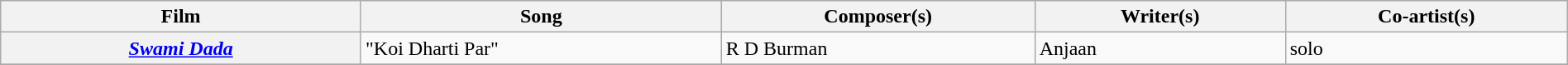<table class="wikitable plainrowheaders" width="100%" textcolor:#000;">
<tr>
<th scope="col" width=23%>Film</th>
<th scope="col" width=23%>Song</th>
<th scope="col" width=20%>Composer(s)</th>
<th scope="col" width=16%>Writer(s)</th>
<th scope="col" width=18%>Co-artist(s)</th>
</tr>
<tr>
<th><em><a href='#'>Swami Dada</a></em></th>
<td>"Koi Dharti Par"</td>
<td>R D Burman</td>
<td>Anjaan</td>
<td>solo</td>
</tr>
<tr>
</tr>
</table>
